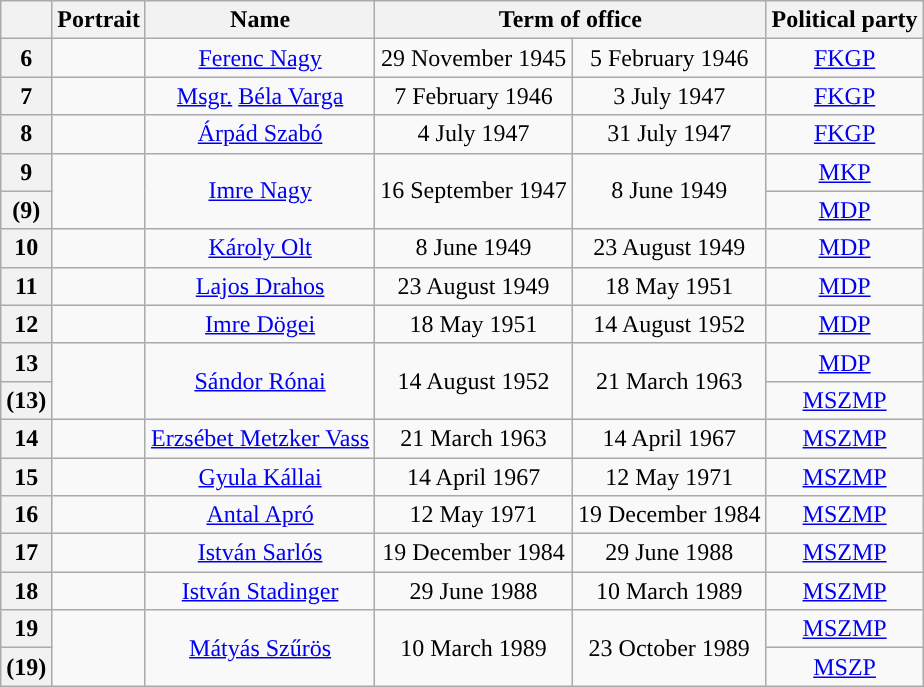<table class="wikitable" style="text-align:center">
<tr>
<th></th>
<th>Portrait</th>
<th>Name<br></th>
<th colspan=2>Term of office</th>
<th>Political party</th>
</tr>
<tr>
<th style="background-color:">6</th>
<td></td>
<td><a href='#'>Ferenc Nagy</a><br></td>
<td>29 November 1945</td>
<td>5 February 1946</td>
<td><a href='#'>FKGP</a></td>
</tr>
<tr>
<th style="background-color:">7</th>
<td></td>
<td><a href='#'>Msgr.</a> <a href='#'>Béla Varga</a><br></td>
<td>7 February 1946</td>
<td>3 July 1947</td>
<td><a href='#'>FKGP</a></td>
</tr>
<tr>
<th style="background-color:">8</th>
<td></td>
<td><a href='#'>Árpád Szabó</a><br></td>
<td>4 July 1947</td>
<td>31 July 1947</td>
<td><a href='#'>FKGP</a></td>
</tr>
<tr>
<th style="background-color:">9</th>
<td rowspan=2></td>
<td rowspan=2><a href='#'>Imre Nagy</a><br></td>
<td rowspan=2>16 September 1947</td>
<td rowspan=2>8 June 1949</td>
<td><a href='#'>MKP</a></td>
</tr>
<tr>
<th style="background-color:">(9)</th>
<td><a href='#'>MDP</a></td>
</tr>
<tr>
<th style="background-color:">10</th>
<td></td>
<td><a href='#'>Károly Olt</a><br></td>
<td>8 June 1949</td>
<td>23 August 1949</td>
<td><a href='#'>MDP</a></td>
</tr>
<tr>
<th style="background-color:">11</th>
<td></td>
<td><a href='#'>Lajos Drahos</a><br></td>
<td>23 August 1949</td>
<td>18 May 1951</td>
<td><a href='#'>MDP</a></td>
</tr>
<tr>
<th style="background-color:">12</th>
<td></td>
<td><a href='#'>Imre Dögei</a><br></td>
<td>18 May 1951</td>
<td>14 August 1952</td>
<td><a href='#'>MDP</a></td>
</tr>
<tr>
<th style="background-color:">13</th>
<td rowspan=2></td>
<td rowspan=2><a href='#'>Sándor Rónai</a><br></td>
<td rowspan=2>14 August 1952</td>
<td rowspan=2>21 March 1963</td>
<td><a href='#'>MDP</a></td>
</tr>
<tr>
<th style="background-color:">(13)</th>
<td><a href='#'>MSZMP</a></td>
</tr>
<tr>
<th style="background-color:">14</th>
<td></td>
<td><a href='#'>Erzsébet Metzker Vass</a><br></td>
<td>21 March 1963</td>
<td>14 April 1967</td>
<td><a href='#'>MSZMP</a></td>
</tr>
<tr>
<th style="background-color:">15</th>
<td></td>
<td><a href='#'>Gyula Kállai</a><br></td>
<td>14 April 1967</td>
<td>12 May 1971</td>
<td><a href='#'>MSZMP</a></td>
</tr>
<tr>
<th style="background-color:">16</th>
<td></td>
<td><a href='#'>Antal Apró</a><br></td>
<td>12 May 1971</td>
<td>19 December 1984</td>
<td><a href='#'>MSZMP</a></td>
</tr>
<tr>
<th style="background-color:">17</th>
<td></td>
<td><a href='#'>István Sarlós</a><br></td>
<td>19 December 1984</td>
<td>29 June 1988</td>
<td><a href='#'>MSZMP</a></td>
</tr>
<tr>
<th style="background-color:">18</th>
<td></td>
<td><a href='#'>István Stadinger</a><br></td>
<td>29 June 1988</td>
<td>10 March 1989</td>
<td><a href='#'>MSZMP</a></td>
</tr>
<tr>
<th style="background-color:">19</th>
<td rowspan=2></td>
<td rowspan=2><a href='#'>Mátyás Szűrös</a><br></td>
<td rowspan=2>10 March 1989</td>
<td rowspan=2>23 October 1989</td>
<td><a href='#'>MSZMP</a></td>
</tr>
<tr>
<th style="background-color:">(19)</th>
<td><a href='#'>MSZP</a></td>
</tr>
</table>
